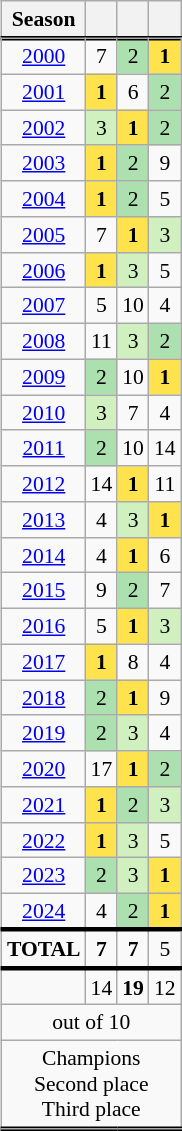<table class="wikitable sortable" style="text-align:center; font-size:90%; float:right; margin-left:1em">
<tr>
<th>Season</th>
<th></th>
<th></th>
<th></th>
</tr>
<tr style="border-top:3px solid black">
</tr>
<tr>
<td><a href='#'>2000</a></td>
<td>7</td>
<td style="background: #ACE1AF;">2</td>
<td style="background: #FFE34D;"><strong>1</strong></td>
</tr>
<tr>
<td><a href='#'>2001</a></td>
<td style="background: #FFE34D;"><strong>1</strong></td>
<td>6</td>
<td style="background: #ACE1AF;">2</td>
</tr>
<tr>
<td><a href='#'>2002</a></td>
<td style="background: #D0F0C0;">3</td>
<td style="background: #FFE34D;"><strong>1</strong></td>
<td style="background: #ACE1AF;">2</td>
</tr>
<tr>
<td><a href='#'>2003</a></td>
<td style="background: #FFE34D;"><strong>1</strong></td>
<td style="background: #ACE1AF;">2</td>
<td>9</td>
</tr>
<tr>
<td><a href='#'>2004</a></td>
<td style="background: #FFE34D;"><strong>1</strong></td>
<td style="background: #ACE1AF;">2</td>
<td>5</td>
</tr>
<tr>
<td><a href='#'>2005</a></td>
<td>7</td>
<td style="background: #FFE34D;"><strong>1</strong></td>
<td style="background: #D0F0C0;">3</td>
</tr>
<tr>
<td><a href='#'>2006</a></td>
<td style="background: #FFE34D;"><strong>1</strong></td>
<td style="background: #D0F0C0;">3</td>
<td>5</td>
</tr>
<tr>
<td><a href='#'>2007</a></td>
<td>5</td>
<td>10</td>
<td>4</td>
</tr>
<tr>
<td><a href='#'>2008</a></td>
<td>11</td>
<td style="background: #D0F0C0;">3</td>
<td style="background: #ACE1AF;">2</td>
</tr>
<tr>
<td><a href='#'>2009</a></td>
<td style="background: #ACE1AF;">2</td>
<td>10</td>
<td style="background: #FFE34D;"><strong>1</strong></td>
</tr>
<tr>
<td><a href='#'>2010</a></td>
<td style="background: #D0F0C0;">3</td>
<td>7</td>
<td>4</td>
</tr>
<tr>
<td><a href='#'>2011</a></td>
<td style="background: #ACE1AF;">2</td>
<td>10</td>
<td>14</td>
</tr>
<tr>
<td><a href='#'>2012</a></td>
<td>14</td>
<td style="background: #FFE34D;"><strong>1</strong></td>
<td>11</td>
</tr>
<tr>
<td><a href='#'>2013</a></td>
<td>4</td>
<td style="background: #D0F0C0;">3</td>
<td style="background: #FFE34D;"><strong>1</strong></td>
</tr>
<tr>
<td><a href='#'>2014</a></td>
<td>4</td>
<td style="background: #FFE34D;"><strong>1</strong></td>
<td>6</td>
</tr>
<tr>
<td><a href='#'>2015</a></td>
<td>9</td>
<td style="background: #ACE1AF;">2</td>
<td>7</td>
</tr>
<tr>
<td><a href='#'>2016</a></td>
<td>5</td>
<td style="background: #FFE34D;"><strong>1</strong></td>
<td style="background: #D0F0C0;">3</td>
</tr>
<tr>
<td><a href='#'>2017</a></td>
<td style="background: #FFE34D;"><strong>1</strong></td>
<td>8</td>
<td>4</td>
</tr>
<tr>
<td><a href='#'>2018</a></td>
<td style="background: #ACE1AF;">2</td>
<td style="background: #FFE34D;"><strong>1</strong></td>
<td>9</td>
</tr>
<tr>
<td><a href='#'>2019</a></td>
<td style="background: #ACE1AF;">2</td>
<td style="background: #D0F0C0;">3</td>
<td>4</td>
</tr>
<tr>
<td><a href='#'>2020</a></td>
<td>17</td>
<td style="background: #FFE34D;"><strong>1</strong></td>
<td style="background: #ACE1AF;">2</td>
</tr>
<tr>
<td><a href='#'>2021</a></td>
<td style="background: #FFE34D;"><strong>1</strong></td>
<td style="background: #ACE1AF;">2</td>
<td style="background: #D0F0C0;">3</td>
</tr>
<tr>
<td><a href='#'>2022</a></td>
<td style="background: #FFE34D;"><strong>1</strong></td>
<td style="background: #D0F0C0;">3</td>
<td>5</td>
</tr>
<tr>
<td><a href='#'>2023</a></td>
<td style="background: #ACE1AF;">2</td>
<td style="background: #D0F0C0;">3</td>
<td style="background: #FFE34D;"><strong>1</strong></td>
</tr>
<tr>
<td><a href='#'>2024</a></td>
<td>4</td>
<td style="background: #ACE1AF;">2</td>
<td style="background: #FFE34D;"><strong>1</strong></td>
</tr>
<tr>
</tr>
<tr style="border-top:3px solid black" class="sortbottom">
<td><strong>TOTAL</strong></td>
<td><strong>7</strong></td>
<td><strong>7</strong></td>
<td>5</td>
</tr>
<tr style="border-top:3px solid black" class="sortbottom">
<td><strong></strong></td>
<td>14</td>
<td><strong>19</strong></td>
<td>12</td>
</tr>
<tr class="sortbottom">
<td colspan="4">out of 10</td>
</tr>
<tr class="sortbottom">
<td colspan="4"> Champions<br> Second place<br> Third place</td>
</tr>
<tr style="border-top:3px solid black" class="sortbottom">
</tr>
</table>
